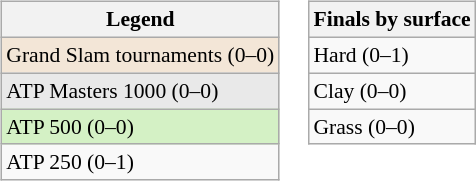<table>
<tr valign="top">
<td><br><table class=wikitable style=font-size:90%>
<tr>
<th>Legend</th>
</tr>
<tr style="background:#f3e6d7;">
<td>Grand Slam tournaments (0–0)</td>
</tr>
<tr style="background:#e9e9e9;">
<td>ATP Masters 1000 (0–0)</td>
</tr>
<tr style="background:#d4f1c5;">
<td>ATP 500 (0–0)</td>
</tr>
<tr>
<td>ATP 250 (0–1)</td>
</tr>
</table>
</td>
<td><br><table class=wikitable style=font-size:90%>
<tr>
<th>Finals by surface</th>
</tr>
<tr>
<td>Hard (0–1)</td>
</tr>
<tr>
<td>Clay (0–0)</td>
</tr>
<tr>
<td>Grass (0–0)</td>
</tr>
</table>
</td>
</tr>
</table>
